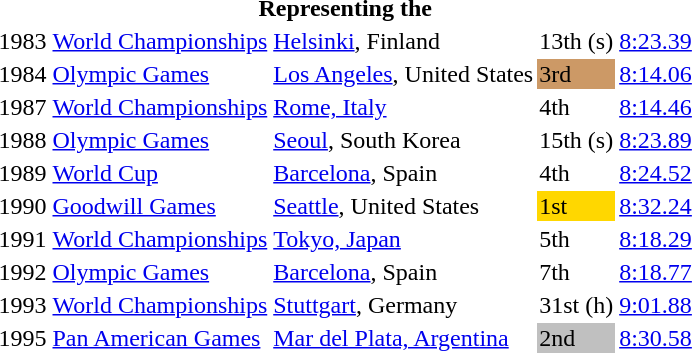<table>
<tr>
<th colspan="5">Representing the </th>
</tr>
<tr>
<td>1983</td>
<td><a href='#'>World Championships</a></td>
<td><a href='#'>Helsinki</a>, Finland</td>
<td>13th (s)</td>
<td><a href='#'>8:23.39</a></td>
</tr>
<tr>
<td>1984</td>
<td><a href='#'>Olympic Games</a></td>
<td><a href='#'>Los Angeles</a>, United States</td>
<td bgcolor="cc9966">3rd</td>
<td><a href='#'>8:14.06</a></td>
</tr>
<tr>
<td>1987</td>
<td><a href='#'>World Championships</a></td>
<td><a href='#'>Rome, Italy</a></td>
<td>4th</td>
<td><a href='#'>8:14.46</a></td>
</tr>
<tr>
<td>1988</td>
<td><a href='#'>Olympic Games</a></td>
<td><a href='#'>Seoul</a>, South Korea</td>
<td>15th (s)</td>
<td><a href='#'>8:23.89</a></td>
</tr>
<tr>
<td>1989</td>
<td><a href='#'>World Cup</a></td>
<td><a href='#'>Barcelona</a>, Spain</td>
<td>4th</td>
<td><a href='#'>8:24.52</a></td>
</tr>
<tr>
<td>1990</td>
<td><a href='#'>Goodwill Games</a></td>
<td><a href='#'>Seattle</a>, United States</td>
<td bgcolor="gold">1st</td>
<td><a href='#'>8:32.24</a></td>
</tr>
<tr>
<td>1991</td>
<td><a href='#'>World Championships</a></td>
<td><a href='#'>Tokyo, Japan</a></td>
<td>5th</td>
<td><a href='#'>8:18.29</a></td>
</tr>
<tr>
<td>1992</td>
<td><a href='#'>Olympic Games</a></td>
<td><a href='#'>Barcelona</a>, Spain</td>
<td>7th</td>
<td><a href='#'>8:18.77</a></td>
</tr>
<tr>
<td>1993</td>
<td><a href='#'>World Championships</a></td>
<td><a href='#'>Stuttgart</a>, Germany</td>
<td>31st (h)</td>
<td><a href='#'>9:01.88</a></td>
</tr>
<tr>
<td>1995</td>
<td><a href='#'>Pan American Games</a></td>
<td><a href='#'>Mar del Plata, Argentina</a></td>
<td bgcolor=silver>2nd</td>
<td><a href='#'>8:30.58</a></td>
</tr>
</table>
